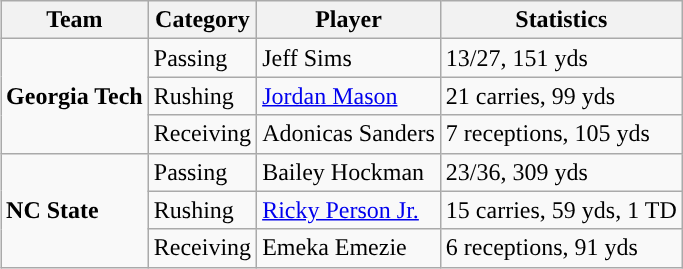<table class="wikitable" style="float: right;">
<tr>
<th>Team</th>
<th>Category</th>
<th>Player</th>
<th>Statistics</th>
</tr>
<tr>
<td rowspan=3><strong>Georgia Tech</strong></td>
<td>Passing</td>
<td>Jeff Sims</td>
<td>13/27, 151 yds</td>
</tr>
<tr>
<td>Rushing</td>
<td><a href='#'>Jordan Mason</a></td>
<td>21 carries, 99 yds</td>
</tr>
<tr>
<td>Receiving</td>
<td>Adonicas Sanders</td>
<td>7 receptions, 105 yds</td>
</tr>
<tr>
<td rowspan=3><strong>NC State</strong></td>
<td>Passing</td>
<td>Bailey Hockman</td>
<td>23/36, 309 yds</td>
</tr>
<tr>
<td>Rushing</td>
<td><a href='#'>Ricky Person Jr.</a></td>
<td>15 carries, 59 yds, 1 TD</td>
</tr>
<tr>
<td>Receiving</td>
<td>Emeka Emezie</td>
<td>6 receptions, 91 yds</td>
</tr>
</table>
